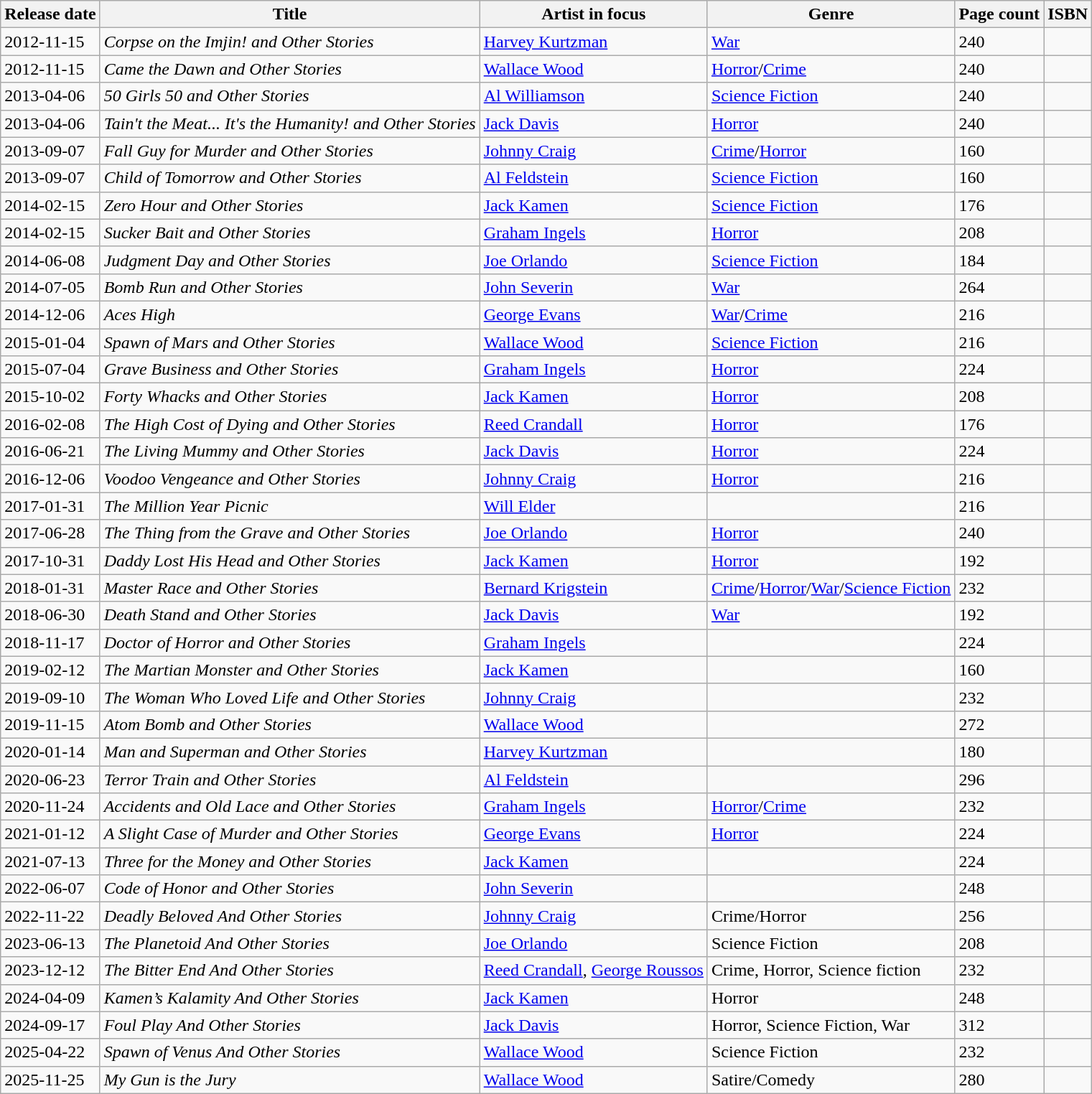<table class="wikitable sortable">
<tr>
<th>Release date</th>
<th>Title</th>
<th>Artist in focus</th>
<th>Genre</th>
<th>Page count</th>
<th>ISBN</th>
</tr>
<tr>
<td>2012-11-15</td>
<td><em>Corpse on the Imjin! and Other Stories</em></td>
<td data-sort-value="Kurtzman, Harvey"><a href='#'>Harvey Kurtzman</a></td>
<td><a href='#'>War</a></td>
<td>240</td>
<td></td>
</tr>
<tr>
<td>2012-11-15</td>
<td><em>Came the Dawn and Other Stories</em></td>
<td data-sort-value="Wood, Wallace"><a href='#'>Wallace Wood</a></td>
<td><a href='#'>Horror</a>/<a href='#'>Crime</a></td>
<td>240</td>
<td></td>
</tr>
<tr>
<td>2013-04-06</td>
<td><em>50 Girls 50 and Other Stories</em></td>
<td data-sort-value="Williamson, Al"><a href='#'>Al Williamson</a></td>
<td><a href='#'>Science Fiction</a></td>
<td>240</td>
<td></td>
</tr>
<tr>
<td>2013-04-06</td>
<td><em>Tain't the Meat... It's the Humanity! and Other Stories</em></td>
<td data-sort-value="Davis, Jack"><a href='#'>Jack Davis</a></td>
<td><a href='#'>Horror</a></td>
<td>240</td>
<td></td>
</tr>
<tr>
<td>2013-09-07</td>
<td><em>Fall Guy for Murder and Other Stories</em></td>
<td data-sort-value="Craig, Johnny"><a href='#'>Johnny Craig</a></td>
<td><a href='#'>Crime</a>/<a href='#'>Horror</a></td>
<td>160</td>
<td></td>
</tr>
<tr>
<td>2013-09-07</td>
<td><em>Child of Tomorrow and Other Stories</em></td>
<td data-sort-value="Feldstein, Al"><a href='#'>Al Feldstein</a></td>
<td><a href='#'>Science Fiction</a></td>
<td>160</td>
<td></td>
</tr>
<tr>
<td>2014-02-15</td>
<td><em>Zero Hour and Other Stories</em></td>
<td data-sort-value="Kamen, Jack"><a href='#'>Jack Kamen</a></td>
<td><a href='#'>Science Fiction</a></td>
<td>176</td>
<td></td>
</tr>
<tr>
<td>2014-02-15</td>
<td><em>Sucker Bait and Other Stories</em></td>
<td data-sort-value="Ingels, Graham"><a href='#'>Graham Ingels</a></td>
<td><a href='#'>Horror</a></td>
<td>208</td>
<td></td>
</tr>
<tr>
<td>2014-06-08</td>
<td><em>Judgment Day and Other Stories</em></td>
<td data-sort-value="Orlando, Joe"><a href='#'>Joe Orlando</a></td>
<td><a href='#'>Science Fiction</a></td>
<td>184</td>
<td></td>
</tr>
<tr>
<td>2014-07-05</td>
<td><em>Bomb Run and Other Stories</em></td>
<td data-sort-value="Severin, John"><a href='#'>John Severin</a></td>
<td><a href='#'>War</a></td>
<td>264</td>
<td></td>
</tr>
<tr>
<td>2014-12-06</td>
<td><em>Aces High</em></td>
<td data-sort-value="Evans, George"><a href='#'>George Evans</a></td>
<td><a href='#'>War</a>/<a href='#'>Crime</a></td>
<td>216</td>
<td></td>
</tr>
<tr>
<td>2015-01-04</td>
<td><em>Spawn of Mars and Other Stories</em></td>
<td data-sort-value="Wood, Wallace"><a href='#'>Wallace Wood</a></td>
<td><a href='#'>Science Fiction</a></td>
<td>216</td>
<td></td>
</tr>
<tr>
<td>2015-07-04</td>
<td><em>Grave Business and Other Stories</em></td>
<td data-sort-value="Ingels, Graham"><a href='#'>Graham Ingels</a></td>
<td><a href='#'>Horror</a></td>
<td>224</td>
<td></td>
</tr>
<tr>
<td>2015-10-02</td>
<td><em>Forty Whacks and Other Stories</em></td>
<td data-sort-value="Kamen, Jack"><a href='#'>Jack Kamen</a></td>
<td><a href='#'>Horror</a></td>
<td>208</td>
<td></td>
</tr>
<tr>
<td>2016-02-08</td>
<td data-sort-value="High Cost of Dying and Other Stories, The"><em>The High Cost of Dying and Other Stories</em></td>
<td data-sort-value="Crandall, Reed"><a href='#'>Reed Crandall</a></td>
<td><a href='#'>Horror</a></td>
<td>176</td>
<td></td>
</tr>
<tr>
<td>2016-06-21</td>
<td data-sort-value="Living Mummy and Other Stories, The"><em>The Living Mummy and Other Stories</em></td>
<td data-sort-value="Davis, Jack"><a href='#'>Jack Davis</a></td>
<td><a href='#'>Horror</a></td>
<td>224</td>
<td></td>
</tr>
<tr>
<td>2016-12-06</td>
<td><em>Voodoo Vengeance and Other Stories</em></td>
<td data-sort-value="Craig, Johnny"><a href='#'>Johnny Craig</a></td>
<td><a href='#'>Horror</a></td>
<td>216</td>
<td></td>
</tr>
<tr>
<td>2017-01-31</td>
<td data-sort-value="Million Year Picnic, The"><em>The Million Year Picnic</em></td>
<td data-sort-value="Elder, Will"><a href='#'>Will Elder</a></td>
<td></td>
<td>216</td>
<td></td>
</tr>
<tr>
<td>2017-06-28</td>
<td data-sort-value="Thing From The Grave and Other Stories, The"><em>The Thing from the Grave and Other Stories</em></td>
<td data-sort-value="Orlando, Joe"><a href='#'>Joe Orlando</a></td>
<td><a href='#'>Horror</a></td>
<td>240</td>
<td></td>
</tr>
<tr>
<td>2017-10-31</td>
<td><em>Daddy Lost His Head and Other Stories</em></td>
<td data-sort-value="Kamen, Jack"><a href='#'>Jack Kamen</a></td>
<td><a href='#'>Horror</a></td>
<td>192</td>
<td></td>
</tr>
<tr>
<td>2018-01-31</td>
<td><em>Master Race and Other Stories</em></td>
<td data-sort-value="Krigstein, Bernard"><a href='#'>Bernard Krigstein</a></td>
<td><a href='#'>Crime</a>/<a href='#'>Horror</a>/<a href='#'>War</a>/<a href='#'>Science Fiction</a></td>
<td>232</td>
<td></td>
</tr>
<tr>
<td>2018-06-30</td>
<td><em>Death Stand and Other Stories</em></td>
<td data-sort-value="Davis, Jack"><a href='#'>Jack Davis</a></td>
<td><a href='#'>War</a></td>
<td>192</td>
<td></td>
</tr>
<tr>
<td>2018-11-17</td>
<td><em>Doctor of Horror and Other Stories</em></td>
<td data-sort-value="Ingels, Graham"><a href='#'>Graham Ingels</a></td>
<td></td>
<td>224</td>
<td></td>
</tr>
<tr>
<td>2019-02-12</td>
<td><em>The Martian Monster and Other Stories</em></td>
<td data-sort-value="Kamen, Jack"><a href='#'>Jack Kamen</a></td>
<td></td>
<td>160</td>
<td></td>
</tr>
<tr>
<td>2019-09-10</td>
<td><em>The Woman Who Loved Life and Other Stories</em></td>
<td data-sort-value="Craig, Johnny"><a href='#'>Johnny Craig</a></td>
<td></td>
<td>232</td>
<td></td>
</tr>
<tr>
<td>2019-11-15</td>
<td><em>Atom Bomb and Other Stories</em></td>
<td data-sort-value="Wood, Wallace"><a href='#'>Wallace Wood</a></td>
<td></td>
<td>272</td>
<td></td>
</tr>
<tr>
<td>2020-01-14</td>
<td><em>Man and Superman and Other Stories</em></td>
<td data-sort-value="Kurtzman, Harvey"><a href='#'>Harvey Kurtzman</a></td>
<td></td>
<td>180</td>
<td></td>
</tr>
<tr>
<td>2020-06-23</td>
<td><em>Terror Train and Other Stories</em></td>
<td data-sort-value="Feldstein, Al"><a href='#'>Al Feldstein</a></td>
<td></td>
<td>296</td>
<td><br></td>
</tr>
<tr>
<td>2020-11-24</td>
<td><em>Accidents and Old Lace and Other Stories</em></td>
<td data-sort-value="Ingels, Graham"><a href='#'>Graham Ingels</a></td>
<td><a href='#'>Horror</a>/<a href='#'>Crime</a></td>
<td>232</td>
<td><br></td>
</tr>
<tr>
<td>2021-01-12</td>
<td><em>A Slight Case of Murder and Other Stories</em></td>
<td data-sort-value="Evans, George"><a href='#'>George Evans</a></td>
<td><a href='#'>Horror</a></td>
<td>224</td>
<td></td>
</tr>
<tr>
<td>2021-07-13</td>
<td><em>Three for the Money and Other Stories</em></td>
<td data-sort-value="Kamen, Jack"><a href='#'>Jack Kamen</a></td>
<td></td>
<td>224</td>
<td></td>
</tr>
<tr>
<td>2022-06-07</td>
<td><em>Code of Honor and Other Stories</em></td>
<td data-sort-value="Severin, John"><a href='#'>John Severin</a></td>
<td></td>
<td>248</td>
<td></td>
</tr>
<tr>
<td>2022-11-22</td>
<td><em>Deadly Beloved And Other Stories</em></td>
<td data-sort-value="Craig, Johnny"><a href='#'>Johnny Craig</a></td>
<td>Crime/Horror</td>
<td>256</td>
<td></td>
</tr>
<tr>
<td>2023-06-13</td>
<td><em>The Planetoid And Other Stories</em></td>
<td data-sort-value="Orlando, Joe"><a href='#'>Joe Orlando</a></td>
<td>Science Fiction</td>
<td>208</td>
<td></td>
</tr>
<tr>
<td>2023-12-12</td>
<td><em>The Bitter End And Other Stories</em></td>
<td><a href='#'>Reed Crandall</a>, <a href='#'>George Roussos</a></td>
<td>Crime, Horror, Science fiction</td>
<td>232</td>
<td></td>
</tr>
<tr>
<td>2024-04-09</td>
<td><em>Kamen’s Kalamity And Other Stories </em></td>
<td><a href='#'>Jack Kamen</a></td>
<td>Horror</td>
<td>248</td>
<td></td>
</tr>
<tr>
<td>2024-09-17</td>
<td><em>Foul Play And Other Stories</em></td>
<td><a href='#'> Jack Davis</a></td>
<td>Horror, Science Fiction, War</td>
<td>312</td>
<td></td>
</tr>
<tr>
<td>2025-04-22</td>
<td><em>Spawn of Venus And Other Stories</em></td>
<td data-sort-value="Wood, Wallace"><a href='#'>Wallace Wood</a></td>
<td>Science Fiction</td>
<td>232</td>
<td></td>
</tr>
<tr>
<td>2025-11-25</td>
<td><em>My Gun is the Jury</em></td>
<td data-sort-value="Wood, Wallace"><a href='#'>Wallace Wood</a></td>
<td>Satire/Comedy</td>
<td>280</td>
<td></td>
</tr>
</table>
